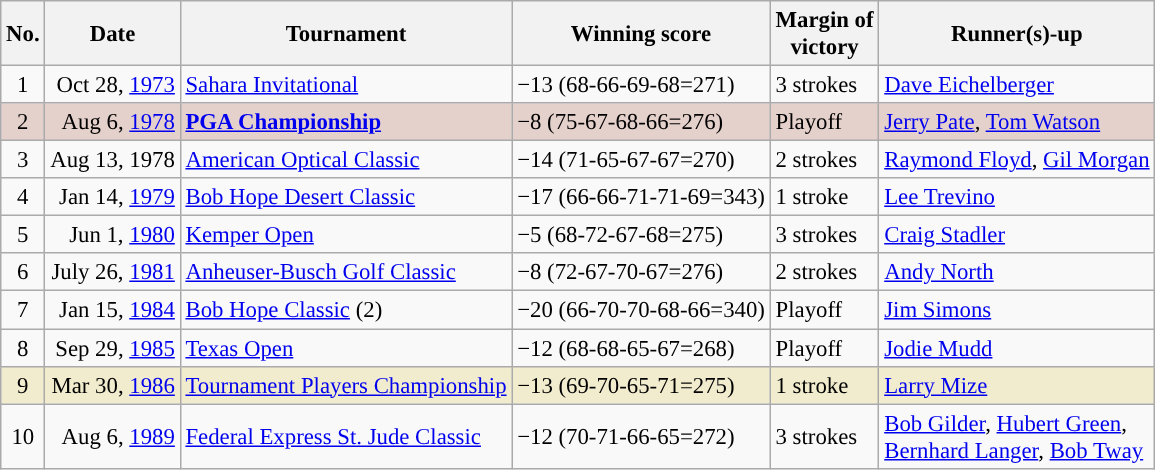<table class="wikitable" style="font-size:95%;">
<tr>
<th>No.</th>
<th>Date</th>
<th>Tournament</th>
<th>Winning score</th>
<th>Margin of<br>victory</th>
<th>Runner(s)-up</th>
</tr>
<tr>
<td align=center>1</td>
<td align=right>Oct 28, <a href='#'>1973</a></td>
<td><a href='#'>Sahara Invitational</a></td>
<td>−13 (68-66-69-68=271)</td>
<td>3 strokes</td>
<td> <a href='#'>Dave Eichelberger</a></td>
</tr>
<tr style="background:#e5d1cb;">
<td align=center>2</td>
<td align=right>Aug 6, <a href='#'>1978</a></td>
<td><strong><a href='#'>PGA Championship</a></strong></td>
<td>−8 (75-67-68-66=276)</td>
<td>Playoff</td>
<td> <a href='#'>Jerry Pate</a>,  <a href='#'>Tom Watson</a></td>
</tr>
<tr>
<td align=center>3</td>
<td align=right>Aug 13, 1978</td>
<td><a href='#'>American Optical Classic</a></td>
<td>−14 (71-65-67-67=270)</td>
<td>2 strokes</td>
<td> <a href='#'>Raymond Floyd</a>,  <a href='#'>Gil Morgan</a></td>
</tr>
<tr>
<td align=center>4</td>
<td align=right>Jan 14, <a href='#'>1979</a></td>
<td><a href='#'>Bob Hope Desert Classic</a></td>
<td>−17 (66-66-71-71-69=343)</td>
<td>1 stroke</td>
<td> <a href='#'>Lee Trevino</a></td>
</tr>
<tr>
<td align=center>5</td>
<td align=right>Jun 1, <a href='#'>1980</a></td>
<td><a href='#'>Kemper Open</a></td>
<td>−5 (68-72-67-68=275)</td>
<td>3 strokes</td>
<td> <a href='#'>Craig Stadler</a></td>
</tr>
<tr>
<td align=center>6</td>
<td align=right>July 26, <a href='#'>1981</a></td>
<td><a href='#'>Anheuser-Busch Golf Classic</a></td>
<td>−8 (72-67-70-67=276)</td>
<td>2 strokes</td>
<td> <a href='#'>Andy North</a></td>
</tr>
<tr>
<td align=center>7</td>
<td align=right>Jan 15, <a href='#'>1984</a></td>
<td><a href='#'>Bob Hope Classic</a> (2)</td>
<td>−20 (66-70-70-68-66=340)</td>
<td>Playoff</td>
<td> <a href='#'>Jim Simons</a></td>
</tr>
<tr>
<td align=center>8</td>
<td align=right>Sep 29, <a href='#'>1985</a></td>
<td><a href='#'>Texas Open</a></td>
<td>−12 (68-68-65-67=268)</td>
<td>Playoff</td>
<td> <a href='#'>Jodie Mudd</a></td>
</tr>
<tr style="background:#f2ecce;">
<td align=center>9</td>
<td align=right>Mar 30, <a href='#'>1986</a></td>
<td><a href='#'>Tournament Players Championship</a></td>
<td>−13 (69-70-65-71=275)</td>
<td>1 stroke</td>
<td> <a href='#'>Larry Mize</a></td>
</tr>
<tr>
<td align=center>10</td>
<td align=right>Aug 6, <a href='#'>1989</a></td>
<td><a href='#'>Federal Express St. Jude Classic</a></td>
<td>−12 (70-71-66-65=272)</td>
<td>3 strokes</td>
<td> <a href='#'>Bob Gilder</a>,  <a href='#'>Hubert Green</a>,<br> <a href='#'>Bernhard Langer</a>,  <a href='#'>Bob Tway</a></td>
</tr>
</table>
